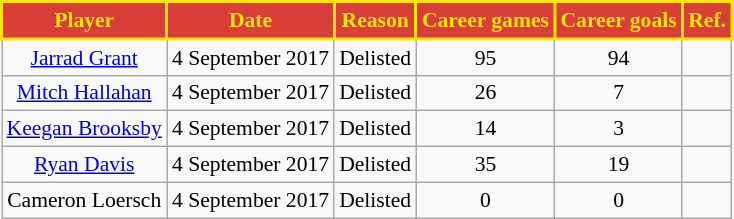<table class="wikitable" style="font-size:90%; text-align:center;">
<tr>
<td style="background: #D93E39; color:#FFE600; border: solid #FFE600 2px"><strong>Player</strong></td>
<td style="background: #D93E39; color:#FFE600; border: solid #FFE600 2px"><strong>Date</strong></td>
<td style="background: #D93E39; color:#FFE600; border: solid #FFE600 2px"><strong>Reason</strong></td>
<td style="background: #D93E39; color:#FFE600; border: solid #FFE600 2px"><strong>Career games</strong></td>
<td style="background: #D93E39; color:#FFE600; border: solid #FFE600 2px"><strong>Career goals</strong></td>
<td style="background: #D93E39; color:#FFE600; border: solid #FFE600 2px"><strong>Ref.</strong></td>
</tr>
<tr>
<td><a href='#'>Jarrad Grant</a></td>
<td>4 September 2017</td>
<td>Delisted</td>
<td>95</td>
<td>94</td>
<td></td>
</tr>
<tr>
<td><a href='#'>Mitch Hallahan</a></td>
<td>4 September 2017</td>
<td>Delisted</td>
<td>26</td>
<td>7</td>
<td></td>
</tr>
<tr>
<td><a href='#'>Keegan Brooksby</a></td>
<td>4 September 2017</td>
<td>Delisted</td>
<td>14</td>
<td>3</td>
<td></td>
</tr>
<tr>
<td><a href='#'>Ryan Davis</a></td>
<td>4 September 2017</td>
<td>Delisted</td>
<td>35</td>
<td>19</td>
<td></td>
</tr>
<tr>
<td>Cameron Loersch</td>
<td>4 September 2017</td>
<td>Delisted</td>
<td>0</td>
<td>0</td>
<td></td>
</tr>
</table>
